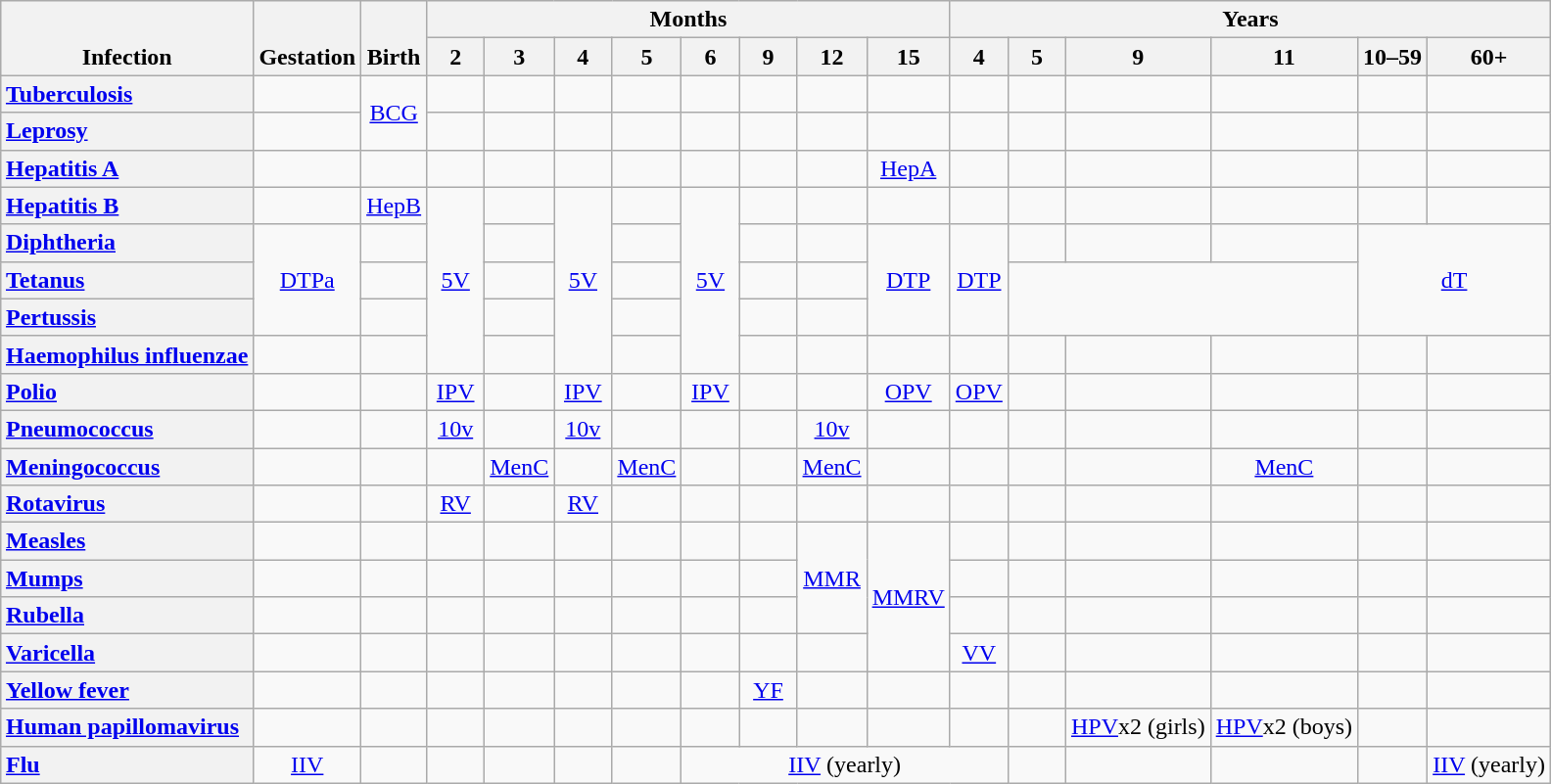<table class=wikitable id=Brazil style="margin:auto; text-align:center; table-layout:fixed">
<tr>
<th valign=bottom rowspan=2>Infection</th>
<th valign=bottom rowspan=2>Gestation</th>
<th valign=bottom rowspan=2>Birth</th>
<th colspan=8>Months</th>
<th colspan=6>Years</th>
</tr>
<tr>
<th style=min-width:2em; max-width:6em nowrap>2</th>
<th style=min-width:2em; max-width:6em nowrap>3</th>
<th style=min-width:2em; max-width:6em nowrap>4</th>
<th style=min-width:2em; max-width:6em nowrap>5</th>
<th style=min-width:2em; max-width:6em nowrap>6</th>
<th style=min-width:2em; max-width:6em nowrap>9</th>
<th style=min-width:2em; max-width:6em nowrap>12</th>
<th style=min-width:2em; max-width:6em nowrap>15</th>
<th style=min-width:2em; max-width:6em nowrap>4</th>
<th style=min-width:2em; max-width:6em nowrap>5</th>
<th style=min-width:2em; max-width:6em nowrap>9</th>
<th style=min-width:2em; max-width:6em nowrap>11</th>
<th style=min-width:2em; max-width:6em nowrap>10–59</th>
<th style=min-width:2em; max-width:6em nowrap>60+</th>
</tr>
<tr>
<th style=text-align:left><a href='#'>Tuberculosis</a></th>
<td></td>
<td rowspan=2><a href='#'>BCG</a></td>
<td></td>
<td></td>
<td></td>
<td></td>
<td></td>
<td></td>
<td></td>
<td></td>
<td></td>
<td></td>
<td></td>
<td></td>
<td></td>
<td></td>
</tr>
<tr>
<th style=text-align:left><a href='#'>Leprosy</a></th>
<td></td>
<td></td>
<td></td>
<td></td>
<td></td>
<td></td>
<td></td>
<td></td>
<td></td>
<td></td>
<td></td>
<td></td>
<td></td>
<td></td>
<td></td>
</tr>
<tr>
<th style=text-align:left><a href='#'>Hepatitis A</a></th>
<td></td>
<td></td>
<td></td>
<td></td>
<td></td>
<td></td>
<td></td>
<td></td>
<td></td>
<td><a href='#'>HepA</a></td>
<td></td>
<td></td>
<td></td>
<td></td>
<td></td>
<td></td>
</tr>
<tr>
<th style=text-align:left><a href='#'>Hepatitis B</a></th>
<td></td>
<td><a href='#'>HepB</a></td>
<td rowspan=5><a href='#'>5V</a></td>
<td></td>
<td rowspan=5><a href='#'>5V</a></td>
<td></td>
<td rowspan=5><a href='#'>5V</a></td>
<td></td>
<td></td>
<td></td>
<td></td>
<td></td>
<td></td>
<td></td>
<td></td>
<td></td>
</tr>
<tr>
<th style=text-align:left><a href='#'>Diphtheria</a></th>
<td rowspan=3><a href='#'>DTPa</a></td>
<td></td>
<td></td>
<td></td>
<td></td>
<td></td>
<td rowspan=3><a href='#'>DTP</a></td>
<td rowspan=3><a href='#'>DTP</a></td>
<td></td>
<td></td>
<td></td>
<td colspan=2 rowspan=3><a href='#'>dT</a></td>
</tr>
<tr>
<th style=text-align:left><a href='#'>Tetanus</a></th>
<td></td>
<td></td>
<td></td>
<td></td>
<td></td>
</tr>
<tr>
<th style=text-align:left><a href='#'>Pertussis</a></th>
<td></td>
<td></td>
<td></td>
<td></td>
<td></td>
</tr>
<tr>
<th style=text-align:left><a href='#'>Haemophilus influenzae</a></th>
<td></td>
<td></td>
<td></td>
<td></td>
<td></td>
<td></td>
<td></td>
<td></td>
<td></td>
<td></td>
<td></td>
<td></td>
<td></td>
</tr>
<tr>
<th style=text-align:left><a href='#'>Polio</a></th>
<td></td>
<td></td>
<td><a href='#'>IPV</a></td>
<td></td>
<td><a href='#'>IPV</a></td>
<td></td>
<td><a href='#'>IPV</a></td>
<td></td>
<td></td>
<td><a href='#'>OPV</a></td>
<td><a href='#'>OPV</a></td>
<td></td>
<td></td>
<td></td>
<td></td>
<td></td>
</tr>
<tr>
<th style=text-align:left><a href='#'>Pneumococcus</a></th>
<td></td>
<td></td>
<td><a href='#'>10v</a></td>
<td></td>
<td><a href='#'>10v</a></td>
<td></td>
<td></td>
<td></td>
<td><a href='#'>10v</a></td>
<td></td>
<td></td>
<td></td>
<td></td>
<td></td>
<td></td>
<td></td>
</tr>
<tr>
<th style=text-align:left><a href='#'>Meningococcus</a></th>
<td></td>
<td></td>
<td></td>
<td><a href='#'>MenC</a></td>
<td></td>
<td><a href='#'>MenC</a></td>
<td></td>
<td></td>
<td><a href='#'>MenC</a></td>
<td></td>
<td></td>
<td></td>
<td></td>
<td><a href='#'>MenC</a></td>
<td></td>
<td></td>
</tr>
<tr>
<th style=text-align:left><a href='#'>Rotavirus</a></th>
<td></td>
<td></td>
<td><a href='#'>RV</a></td>
<td></td>
<td><a href='#'>RV</a></td>
<td></td>
<td></td>
<td></td>
<td></td>
<td></td>
<td></td>
<td></td>
<td></td>
<td></td>
<td></td>
<td></td>
</tr>
<tr>
<th style=text-align:left><a href='#'>Measles</a></th>
<td></td>
<td></td>
<td></td>
<td></td>
<td></td>
<td></td>
<td></td>
<td></td>
<td rowspan=3><a href='#'>MMR</a></td>
<td rowspan=4><a href='#'>MMRV</a></td>
<td></td>
<td></td>
<td></td>
<td></td>
<td></td>
<td></td>
</tr>
<tr>
<th style=text-align:left><a href='#'>Mumps</a></th>
<td></td>
<td></td>
<td></td>
<td></td>
<td></td>
<td></td>
<td></td>
<td></td>
<td></td>
<td></td>
<td></td>
<td></td>
<td></td>
<td></td>
</tr>
<tr>
<th style=text-align:left><a href='#'>Rubella</a></th>
<td></td>
<td></td>
<td></td>
<td></td>
<td></td>
<td></td>
<td></td>
<td></td>
<td></td>
<td></td>
<td></td>
<td></td>
<td></td>
<td></td>
</tr>
<tr>
<th style=text-align:left><a href='#'>Varicella</a></th>
<td></td>
<td></td>
<td></td>
<td></td>
<td></td>
<td></td>
<td></td>
<td></td>
<td></td>
<td><a href='#'>VV</a></td>
<td></td>
<td></td>
<td></td>
<td></td>
</tr>
<tr>
<th style=text-align:left><a href='#'>Yellow fever</a></th>
<td></td>
<td></td>
<td></td>
<td></td>
<td></td>
<td></td>
<td></td>
<td><a href='#'>YF</a></td>
<td></td>
<td></td>
<td></td>
<td></td>
<td></td>
<td></td>
<td></td>
<td></td>
</tr>
<tr>
<th style=text-align:left><a href='#'>Human papillomavirus</a></th>
<td></td>
<td></td>
<td></td>
<td></td>
<td></td>
<td></td>
<td></td>
<td></td>
<td></td>
<td></td>
<td></td>
<td></td>
<td><a href='#'>HPV</a>x2 (girls)</td>
<td><a href='#'>HPV</a>x2 (boys)</td>
<td></td>
<td></td>
</tr>
<tr>
<th style=text-align:left><a href='#'>Flu</a></th>
<td><a href='#'>IIV</a></td>
<td></td>
<td></td>
<td></td>
<td></td>
<td></td>
<td colspan=5><a href='#'>IIV</a> (yearly)</td>
<td></td>
<td></td>
<td></td>
<td></td>
<td><a href='#'>IIV</a> (yearly)</td>
</tr>
</table>
